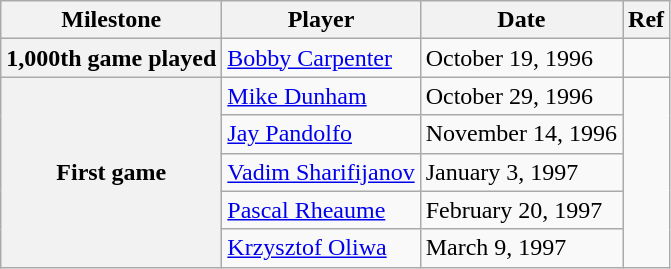<table class="wikitable">
<tr>
<th scope="col">Milestone</th>
<th scope="col">Player</th>
<th scope="col">Date</th>
<th scope="col">Ref</th>
</tr>
<tr>
<th>1,000th game played</th>
<td><a href='#'>Bobby Carpenter</a></td>
<td>October 19, 1996</td>
<td></td>
</tr>
<tr>
<th rowspan=5>First game</th>
<td><a href='#'>Mike Dunham</a></td>
<td>October 29, 1996</td>
<td rowspan=5></td>
</tr>
<tr>
<td><a href='#'>Jay Pandolfo</a></td>
<td>November 14, 1996</td>
</tr>
<tr>
<td><a href='#'>Vadim Sharifijanov</a></td>
<td>January 3, 1997</td>
</tr>
<tr>
<td><a href='#'>Pascal Rheaume</a></td>
<td>February 20, 1997</td>
</tr>
<tr>
<td><a href='#'>Krzysztof Oliwa</a></td>
<td>March 9, 1997</td>
</tr>
</table>
